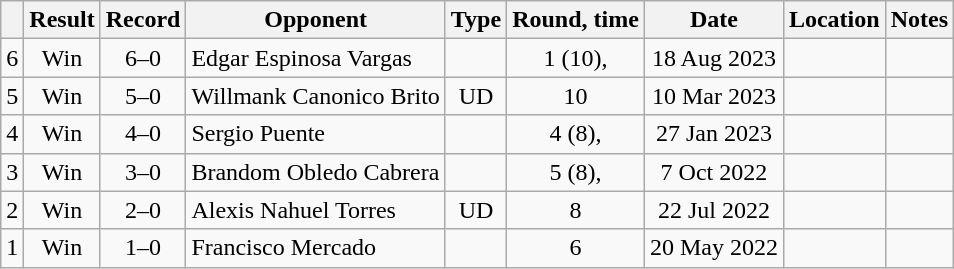<table class="wikitable" style="text-align:center">
<tr>
<th></th>
<th>Result</th>
<th>Record</th>
<th>Opponent</th>
<th>Type</th>
<th>Round, time</th>
<th>Date</th>
<th>Location</th>
<th>Notes</th>
</tr>
<tr>
<td>6</td>
<td>Win</td>
<td>6–0</td>
<td style="text-align:left;">Edgar Espinosa Vargas</td>
<td></td>
<td>1 (10), </td>
<td>18 Aug 2023</td>
<td style="text-align:left;"></td>
<td></td>
</tr>
<tr>
<td>5</td>
<td>Win</td>
<td>5–0</td>
<td style="text-align:left;">Willmank Canonico Brito</td>
<td>UD</td>
<td>10</td>
<td>10 Mar 2023</td>
<td style="text-align:left;"></td>
<td></td>
</tr>
<tr>
<td>4</td>
<td>Win</td>
<td>4–0</td>
<td style="text-align:left;">Sergio Puente</td>
<td></td>
<td>4 (8), </td>
<td>27 Jan 2023</td>
<td style="text-align:left;"></td>
<td></td>
</tr>
<tr>
<td>3</td>
<td>Win</td>
<td>3–0</td>
<td style="text-align:left;">Brandom Obledo Cabrera</td>
<td></td>
<td>5 (8), </td>
<td>7 Oct 2022</td>
<td style="text-align:left;"></td>
<td style="text-align:left;"></td>
</tr>
<tr>
<td>2</td>
<td>Win</td>
<td>2–0</td>
<td style="text-align:left;">Alexis Nahuel Torres</td>
<td>UD</td>
<td>8</td>
<td>22 Jul 2022</td>
<td style="text-align:left;"></td>
<td></td>
</tr>
<tr>
<td>1</td>
<td>Win</td>
<td>1–0</td>
<td style="text-align:left;">Francisco Mercado</td>
<td></td>
<td>6</td>
<td>20 May 2022</td>
<td style="text-align:left;"></td>
<td></td>
</tr>
</table>
